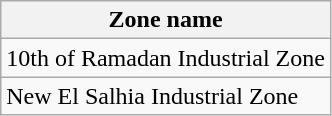<table class="wikitable">
<tr>
<th>Zone name</th>
</tr>
<tr>
<td rowspan="1">10th of Ramadan Industrial Zone</td>
</tr>
<tr>
<td rowspan="1">New El Salhia Industrial Zone</td>
</tr>
</table>
